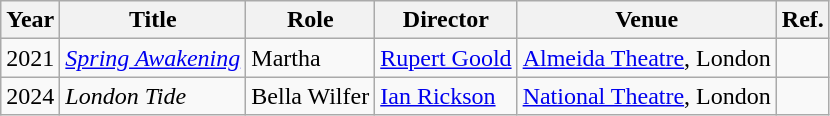<table class="wikitable sortable">
<tr>
<th>Year</th>
<th>Title</th>
<th>Role</th>
<th>Director</th>
<th class="unsortable">Venue</th>
<th>Ref.</th>
</tr>
<tr>
<td>2021</td>
<td><em><a href='#'>Spring Awakening</a></em></td>
<td>Martha</td>
<td><a href='#'>Rupert Goold</a></td>
<td><a href='#'>Almeida Theatre</a>, London</td>
<td></td>
</tr>
<tr>
<td>2024</td>
<td><em>London Tide</em></td>
<td>Bella Wilfer</td>
<td><a href='#'>Ian Rickson</a></td>
<td><a href='#'>National Theatre</a>, London</td>
<td></td>
</tr>
</table>
